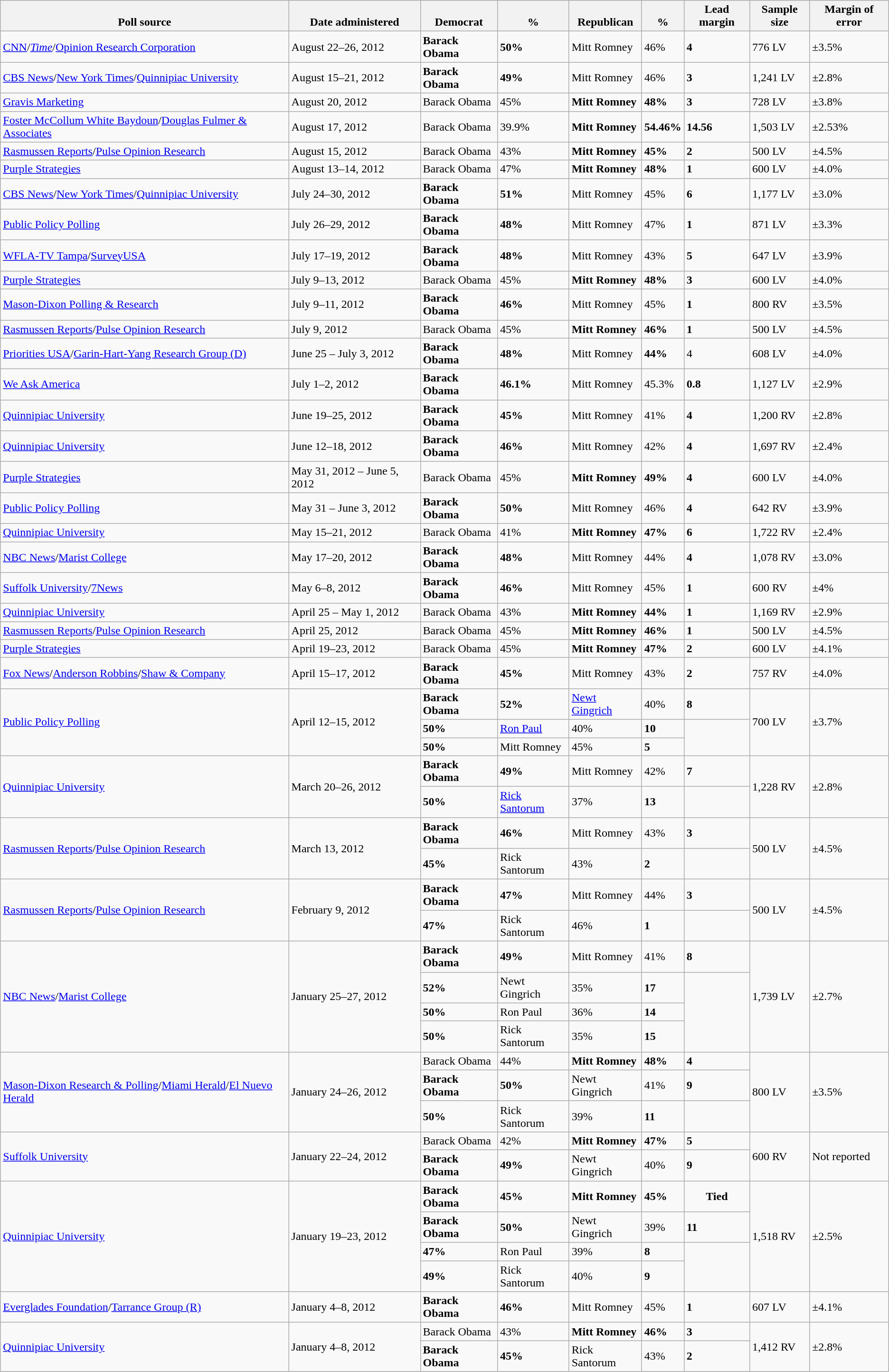<table class="wikitable">
<tr valign=bottom>
<th>Poll source</th>
<th>Date administered</th>
<th>Democrat</th>
<th>%</th>
<th>Republican</th>
<th>%</th>
<th>Lead margin</th>
<th>Sample size</th>
<th>Margin of error</th>
</tr>
<tr>
<td><a href='#'>CNN</a>/<a href='#'><em>Time</em></a>/<a href='#'>Opinion Research Corporation</a></td>
<td>August 22–26, 2012</td>
<td><strong>Barack Obama</strong></td>
<td><strong>50%</strong></td>
<td>Mitt Romney</td>
<td>46%</td>
<td><strong>4</strong></td>
<td>776 LV</td>
<td>±3.5%</td>
</tr>
<tr>
<td><a href='#'>CBS News</a>/<a href='#'>New York Times</a>/<a href='#'>Quinnipiac University</a></td>
<td>August 15–21, 2012</td>
<td><strong>Barack Obama</strong></td>
<td><strong>49%</strong></td>
<td>Mitt Romney</td>
<td>46%</td>
<td><strong>3</strong></td>
<td>1,241 LV</td>
<td>±2.8%</td>
</tr>
<tr>
<td><a href='#'>Gravis Marketing</a></td>
<td>August 20, 2012</td>
<td>Barack Obama</td>
<td>45%</td>
<td><strong>Mitt Romney</strong></td>
<td><strong>48%</strong></td>
<td><strong>3</strong></td>
<td>728 LV</td>
<td>±3.8%</td>
</tr>
<tr>
<td><a href='#'>Foster McCollum White Baydoun</a>/<a href='#'>Douglas Fulmer & Associates</a></td>
<td>August 17, 2012</td>
<td>Barack Obama</td>
<td>39.9%</td>
<td><strong>Mitt Romney</strong></td>
<td><strong>54.46%</strong></td>
<td><strong>14.56</strong></td>
<td>1,503 LV</td>
<td>±2.53%</td>
</tr>
<tr>
<td><a href='#'>Rasmussen Reports</a>/<a href='#'>Pulse Opinion Research</a></td>
<td>August 15, 2012</td>
<td>Barack Obama</td>
<td>43%</td>
<td><strong>Mitt Romney</strong></td>
<td><strong>45%</strong></td>
<td><strong>2</strong></td>
<td>500 LV</td>
<td>±4.5%</td>
</tr>
<tr>
<td><a href='#'>Purple Strategies</a></td>
<td>August 13–14, 2012</td>
<td>Barack Obama</td>
<td>47%</td>
<td><strong>Mitt Romney</strong></td>
<td><strong>48%</strong></td>
<td><strong>1</strong></td>
<td>600 LV</td>
<td>±4.0%</td>
</tr>
<tr>
<td><a href='#'>CBS News</a>/<a href='#'>New York Times</a>/<a href='#'>Quinnipiac University</a></td>
<td>July 24–30, 2012</td>
<td><strong>Barack Obama</strong></td>
<td><strong>51%</strong></td>
<td>Mitt Romney</td>
<td>45%</td>
<td><strong>6</strong></td>
<td>1,177 LV</td>
<td>±3.0%</td>
</tr>
<tr>
<td><a href='#'>Public Policy Polling</a></td>
<td>July 26–29, 2012</td>
<td><strong>Barack Obama</strong></td>
<td><strong>48%</strong></td>
<td>Mitt Romney</td>
<td>47%</td>
<td><strong>1</strong></td>
<td>871 LV</td>
<td>±3.3%</td>
</tr>
<tr>
<td><a href='#'>WFLA-TV Tampa</a>/<a href='#'>SurveyUSA</a></td>
<td>July 17–19, 2012</td>
<td><strong>Barack Obama</strong></td>
<td><strong>48%</strong></td>
<td>Mitt Romney</td>
<td>43%</td>
<td><strong>5</strong></td>
<td>647 LV</td>
<td>±3.9%</td>
</tr>
<tr>
<td><a href='#'>Purple Strategies</a></td>
<td>July 9–13, 2012</td>
<td>Barack Obama</td>
<td>45%</td>
<td><strong>Mitt Romney</strong></td>
<td><strong>48%</strong></td>
<td><strong>3</strong></td>
<td>600 LV</td>
<td>±4.0%</td>
</tr>
<tr>
<td><a href='#'>Mason-Dixon Polling & Research</a></td>
<td>July 9–11, 2012</td>
<td><strong>Barack Obama</strong></td>
<td><strong>46%</strong></td>
<td>Mitt Romney</td>
<td>45%</td>
<td><strong>1</strong></td>
<td>800 RV</td>
<td>±3.5%</td>
</tr>
<tr>
<td><a href='#'>Rasmussen Reports</a>/<a href='#'>Pulse Opinion Research</a></td>
<td>July 9, 2012</td>
<td>Barack Obama</td>
<td>45%</td>
<td><strong>Mitt Romney</strong></td>
<td><strong>46%</strong></td>
<td><strong>1</strong></td>
<td>500 LV</td>
<td>±4.5%</td>
</tr>
<tr>
<td><a href='#'>Priorities USA</a>/<a href='#'>Garin-Hart-Yang Research Group (D)</a></td>
<td>June 25 – July 3, 2012</td>
<td><strong>Barack Obama</strong></td>
<td><strong>48%</strong></td>
<td>Mitt Romney</td>
<td><strong>44%</strong></td>
<td>4</td>
<td>608 LV</td>
<td>±4.0%</td>
</tr>
<tr>
<td><a href='#'>We Ask America</a></td>
<td>July 1–2, 2012</td>
<td><strong>Barack Obama</strong></td>
<td><strong>46.1%</strong></td>
<td>Mitt Romney</td>
<td>45.3%</td>
<td><strong>0.8</strong></td>
<td>1,127 LV</td>
<td>±2.9%</td>
</tr>
<tr>
<td><a href='#'>Quinnipiac University</a></td>
<td>June 19–25, 2012</td>
<td><strong>Barack Obama</strong></td>
<td><strong>45%</strong></td>
<td>Mitt Romney</td>
<td>41%</td>
<td><strong>4</strong></td>
<td>1,200 RV</td>
<td>±2.8%</td>
</tr>
<tr>
<td><a href='#'>Quinnipiac University</a></td>
<td>June 12–18, 2012</td>
<td><strong>Barack Obama</strong></td>
<td><strong>46%</strong></td>
<td>Mitt Romney</td>
<td>42%</td>
<td><strong>4</strong></td>
<td>1,697 RV</td>
<td>±2.4%</td>
</tr>
<tr>
<td><a href='#'>Purple Strategies</a></td>
<td>May 31, 2012 – June 5, 2012</td>
<td>Barack Obama</td>
<td>45%</td>
<td><strong>Mitt Romney</strong></td>
<td><strong>49%</strong></td>
<td><strong>4</strong></td>
<td>600 LV</td>
<td>±4.0%</td>
</tr>
<tr>
<td><a href='#'>Public Policy Polling</a></td>
<td>May 31 – June 3, 2012</td>
<td><strong>Barack Obama</strong></td>
<td><strong>50%</strong></td>
<td>Mitt Romney</td>
<td>46%</td>
<td><strong>4</strong></td>
<td>642 RV</td>
<td>±3.9%</td>
</tr>
<tr>
<td><a href='#'>Quinnipiac University</a></td>
<td>May 15–21, 2012</td>
<td>Barack Obama</td>
<td>41%</td>
<td><strong>Mitt Romney</strong></td>
<td><strong>47%</strong></td>
<td><strong>6</strong></td>
<td>1,722 RV</td>
<td>±2.4%</td>
</tr>
<tr>
<td><a href='#'>NBC News</a>/<a href='#'>Marist College</a></td>
<td>May 17–20, 2012</td>
<td><strong>Barack Obama</strong></td>
<td><strong>48%</strong></td>
<td>Mitt Romney</td>
<td>44%</td>
<td><strong>4</strong></td>
<td>1,078 RV</td>
<td>±3.0%</td>
</tr>
<tr>
<td><a href='#'>Suffolk University</a>/<a href='#'>7News</a></td>
<td>May 6–8, 2012</td>
<td><strong>Barack Obama</strong></td>
<td><strong>46%</strong></td>
<td>Mitt Romney</td>
<td>45%</td>
<td><strong>1</strong></td>
<td>600 RV</td>
<td>±4%</td>
</tr>
<tr>
<td><a href='#'>Quinnipiac University</a></td>
<td>April 25 – May 1, 2012</td>
<td>Barack Obama</td>
<td>43%</td>
<td><strong>Mitt Romney</strong></td>
<td><strong>44%</strong></td>
<td><strong>1</strong></td>
<td>1,169 RV</td>
<td>±2.9%</td>
</tr>
<tr>
<td><a href='#'>Rasmussen Reports</a>/<a href='#'>Pulse Opinion Research</a></td>
<td>April 25, 2012</td>
<td>Barack Obama</td>
<td>45%</td>
<td><strong>Mitt Romney</strong></td>
<td><strong>46%</strong></td>
<td><strong>1</strong></td>
<td>500 LV</td>
<td>±4.5%</td>
</tr>
<tr>
<td><a href='#'>Purple Strategies</a></td>
<td>April 19–23, 2012</td>
<td>Barack Obama</td>
<td>45%</td>
<td><strong>Mitt Romney</strong></td>
<td><strong>47%</strong></td>
<td><strong>2</strong></td>
<td>600 LV</td>
<td>±4.1%</td>
</tr>
<tr>
<td><a href='#'>Fox News</a>/<a href='#'>Anderson Robbins</a>/<a href='#'>Shaw & Company</a></td>
<td>April 15–17, 2012</td>
<td><strong>Barack Obama</strong></td>
<td><strong>45%</strong></td>
<td>Mitt Romney</td>
<td>43%</td>
<td><strong>2</strong></td>
<td>757 RV</td>
<td>±4.0%</td>
</tr>
<tr>
<td rowspan=3><a href='#'>Public Policy Polling</a></td>
<td rowspan=3>April 12–15, 2012</td>
<td><strong>Barack Obama</strong></td>
<td><strong>52%</strong></td>
<td><a href='#'>Newt Gingrich</a></td>
<td>40%</td>
<td><strong>8</strong></td>
<td rowspan=3>700 LV</td>
<td rowspan=3>±3.7%</td>
</tr>
<tr>
<td><strong>50%</strong></td>
<td><a href='#'>Ron Paul</a></td>
<td>40%</td>
<td><strong>10</strong></td>
</tr>
<tr>
<td><strong>50%</strong></td>
<td>Mitt Romney</td>
<td>45%</td>
<td><strong>5</strong></td>
</tr>
<tr>
<td rowspan=2><a href='#'>Quinnipiac University</a></td>
<td rowspan=2>March 20–26, 2012</td>
<td><strong>Barack Obama</strong></td>
<td><strong>49%</strong></td>
<td>Mitt Romney</td>
<td>42%</td>
<td><strong>7</strong></td>
<td rowspan=2>1,228 RV</td>
<td rowspan=2>±2.8%</td>
</tr>
<tr>
<td><strong>50%</strong></td>
<td><a href='#'>Rick Santorum</a></td>
<td>37%</td>
<td><strong>13</strong></td>
</tr>
<tr>
<td rowspan=2><a href='#'>Rasmussen Reports</a>/<a href='#'>Pulse Opinion Research</a></td>
<td rowspan=2>March 13, 2012</td>
<td><strong>Barack Obama</strong></td>
<td><strong>46%</strong></td>
<td>Mitt Romney</td>
<td>43%</td>
<td><strong>3</strong></td>
<td rowspan=2>500 LV</td>
<td rowspan=2>±4.5%</td>
</tr>
<tr>
<td><strong>45%</strong></td>
<td>Rick Santorum</td>
<td>43%</td>
<td><strong>2</strong></td>
</tr>
<tr>
<td rowspan=2><a href='#'>Rasmussen Reports</a>/<a href='#'>Pulse Opinion Research</a></td>
<td rowspan=2>February 9, 2012</td>
<td><strong>Barack Obama</strong></td>
<td><strong>47%</strong></td>
<td>Mitt Romney</td>
<td>44%</td>
<td><strong>3</strong></td>
<td rowspan=2>500 LV</td>
<td rowspan=2>±4.5%</td>
</tr>
<tr>
<td><strong>47%</strong></td>
<td>Rick Santorum</td>
<td>46%</td>
<td><strong>1</strong></td>
</tr>
<tr>
<td rowspan=4><a href='#'>NBC News</a>/<a href='#'>Marist College</a></td>
<td rowspan=4>January 25–27, 2012</td>
<td><strong>Barack Obama</strong></td>
<td><strong>49%</strong></td>
<td>Mitt Romney</td>
<td>41%</td>
<td><strong>8</strong></td>
<td rowspan=4>1,739 LV</td>
<td rowspan=4>±2.7%</td>
</tr>
<tr>
<td><strong>52%</strong></td>
<td>Newt Gingrich</td>
<td>35%</td>
<td><strong>17</strong></td>
</tr>
<tr>
<td><strong>50%</strong></td>
<td>Ron Paul</td>
<td>36%</td>
<td><strong>14</strong></td>
</tr>
<tr>
<td><strong>50%</strong></td>
<td>Rick Santorum</td>
<td>35%</td>
<td><strong>15</strong></td>
</tr>
<tr>
<td rowspan=3><a href='#'>Mason-Dixon Research & Polling</a>/<a href='#'>Miami Herald</a>/<a href='#'>El Nuevo Herald</a></td>
<td rowspan=3>January 24–26, 2012</td>
<td>Barack Obama</td>
<td>44%</td>
<td><strong>Mitt Romney</strong></td>
<td><strong>48%</strong></td>
<td><strong>4</strong></td>
<td rowspan=3>800 LV</td>
<td rowspan=3>±3.5%</td>
</tr>
<tr>
<td><strong>Barack Obama</strong></td>
<td><strong>50%</strong></td>
<td>Newt Gingrich</td>
<td>41%</td>
<td><strong>9</strong></td>
</tr>
<tr>
<td><strong>50%</strong></td>
<td>Rick Santorum</td>
<td>39%</td>
<td><strong>11</strong></td>
</tr>
<tr>
<td rowspan=2><a href='#'>Suffolk University</a></td>
<td rowspan=2>January 22–24, 2012</td>
<td>Barack Obama</td>
<td>42%</td>
<td><strong>Mitt Romney</strong></td>
<td><strong>47%</strong></td>
<td><strong>5</strong></td>
<td rowspan=2>600 RV</td>
<td rowspan=2>Not reported</td>
</tr>
<tr>
<td><strong>Barack Obama</strong></td>
<td><strong>49%</strong></td>
<td>Newt Gingrich</td>
<td>40%</td>
<td><strong>9</strong></td>
</tr>
<tr>
<td rowspan=4><a href='#'>Quinnipiac University</a></td>
<td rowspan=4>January 19–23, 2012</td>
<td><strong>Barack Obama</strong></td>
<td><strong>45%</strong></td>
<td><strong>Mitt Romney</strong></td>
<td><strong>45%</strong></td>
<td align=center><strong>Tied</strong></td>
<td rowspan=4>1,518 RV</td>
<td rowspan=4>±2.5%</td>
</tr>
<tr>
<td><strong>Barack Obama</strong></td>
<td><strong>50%</strong></td>
<td>Newt Gingrich</td>
<td>39%</td>
<td><strong>11</strong></td>
</tr>
<tr>
<td><strong>47%</strong></td>
<td>Ron Paul</td>
<td>39%</td>
<td><strong>8</strong></td>
</tr>
<tr>
<td><strong>49%</strong></td>
<td>Rick Santorum</td>
<td>40%</td>
<td><strong>9</strong></td>
</tr>
<tr>
<td><a href='#'>Everglades Foundation</a>/<a href='#'>Tarrance Group (R)</a></td>
<td>January 4–8, 2012</td>
<td><strong>Barack Obama</strong></td>
<td><strong>46%</strong></td>
<td>Mitt Romney</td>
<td>45%</td>
<td><strong>1</strong></td>
<td>607 LV</td>
<td>±4.1%</td>
</tr>
<tr>
<td rowspan=2><a href='#'>Quinnipiac University</a></td>
<td rowspan=2>January 4–8, 2012</td>
<td>Barack Obama</td>
<td>43%</td>
<td><strong>Mitt Romney</strong></td>
<td><strong>46%</strong></td>
<td><strong>3</strong></td>
<td rowspan=2>1,412 RV</td>
<td rowspan=2>±2.8%</td>
</tr>
<tr>
<td><strong>Barack Obama</strong></td>
<td><strong>45%</strong></td>
<td>Rick Santorum</td>
<td>43%</td>
<td><strong>2</strong></td>
</tr>
</table>
